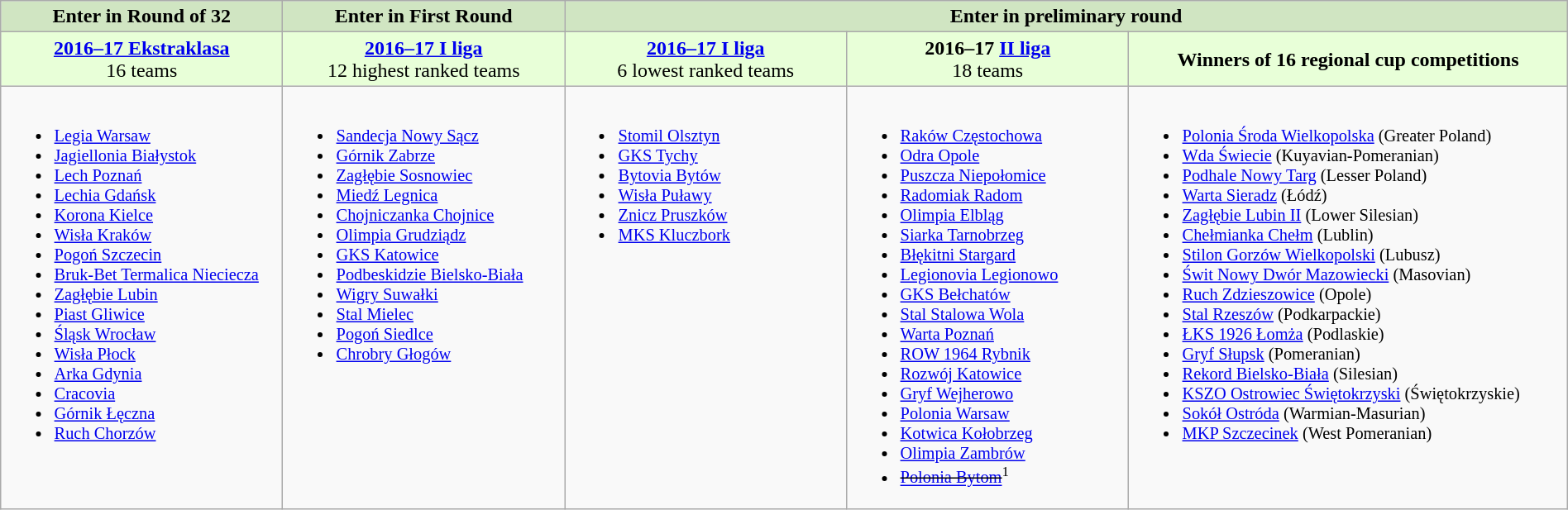<table class="wikitable" style="width:100%;">
<tr style="background:#d0e5c2; text-align:center;">
<td style="width:18%;"><strong>Enter in Round of 32</strong></td>
<td style="width:18%;"><strong>Enter in First Round</strong></td>
<td style="width:64%;" colspan="3"><strong>Enter in preliminary round</strong></td>
</tr>
<tr style="background:#e8ffd8;">
<td style="text-align:center; width:18%;"><strong><a href='#'>2016–17 Ekstraklasa</a></strong><br>16 teams</td>
<td style="text-align:center; width:18%;"><strong><a href='#'>2016–17 I liga</a></strong><br>12 highest ranked teams</td>
<td style="text-align:center; width:18%;"><strong><a href='#'>2016–17 I liga</a></strong><br>6 lowest ranked teams</td>
<td style="text-align:center; width:18%;"><strong>2016–17 <a href='#'>II liga</a></strong><br>18 teams</td>
<td style="text-align:center; width:28%;"><strong>Winners of 16 regional cup competitions</strong></td>
</tr>
<tr style="vertical-align:top; font-size:85%;">
<td><br><ul><li><a href='#'>Legia Warsaw</a></li><li><a href='#'>Jagiellonia Białystok</a></li><li><a href='#'>Lech Poznań</a></li><li><a href='#'>Lechia Gdańsk</a></li><li><a href='#'>Korona Kielce</a></li><li><a href='#'>Wisła Kraków</a></li><li><a href='#'>Pogoń Szczecin</a></li><li><a href='#'>Bruk-Bet Termalica Nieciecza</a></li><li><a href='#'>Zagłębie Lubin</a></li><li><a href='#'>Piast Gliwice</a></li><li><a href='#'>Śląsk Wrocław</a></li><li><a href='#'>Wisła Płock</a></li><li><a href='#'>Arka Gdynia</a></li><li><a href='#'>Cracovia</a></li><li><a href='#'>Górnik Łęczna</a></li><li><a href='#'>Ruch Chorzów</a></li></ul></td>
<td><br><ul><li><a href='#'>Sandecja Nowy Sącz</a></li><li><a href='#'>Górnik Zabrze</a></li><li><a href='#'>Zagłębie Sosnowiec</a></li><li><a href='#'>Miedź Legnica</a></li><li><a href='#'>Chojniczanka Chojnice</a></li><li><a href='#'>Olimpia Grudziądz</a></li><li><a href='#'>GKS Katowice</a></li><li><a href='#'>Podbeskidzie Bielsko-Biała</a></li><li><a href='#'>Wigry Suwałki</a></li><li><a href='#'>Stal Mielec</a></li><li><a href='#'>Pogoń Siedlce</a></li><li><a href='#'>Chrobry Głogów</a></li></ul></td>
<td><br><ul><li><a href='#'>Stomil Olsztyn</a></li><li><a href='#'>GKS Tychy</a></li><li><a href='#'>Bytovia Bytów</a></li><li><a href='#'>Wisła Puławy</a></li><li><a href='#'>Znicz Pruszków</a></li><li><a href='#'>MKS Kluczbork</a></li></ul></td>
<td><br><ul><li><a href='#'>Raków Częstochowa</a></li><li><a href='#'>Odra Opole</a></li><li><a href='#'>Puszcza Niepołomice</a></li><li><a href='#'>Radomiak Radom</a></li><li><a href='#'>Olimpia Elbląg</a></li><li><a href='#'>Siarka Tarnobrzeg</a></li><li><a href='#'>Błękitni Stargard</a></li><li><a href='#'>Legionovia Legionowo</a></li><li><a href='#'>GKS Bełchatów</a></li><li><a href='#'>Stal Stalowa Wola</a></li><li><a href='#'>Warta Poznań</a></li><li><a href='#'>ROW 1964 Rybnik</a></li><li><a href='#'>Rozwój Katowice</a></li><li><a href='#'>Gryf Wejherowo</a></li><li><a href='#'>Polonia Warsaw</a></li><li><a href='#'>Kotwica Kołobrzeg</a></li><li><a href='#'>Olimpia Zambrów</a></li><li><s><a href='#'>Polonia Bytom</a></s><sup>1</sup></li></ul></td>
<td><br><ul><li><a href='#'>Polonia Środa Wielkopolska</a> (Greater Poland)</li><li><a href='#'>Wda Świecie</a> (Kuyavian-Pomeranian)</li><li><a href='#'>Podhale Nowy Targ</a> (Lesser Poland)</li><li><a href='#'>Warta Sieradz</a> (Łódź)</li><li><a href='#'>Zagłębie Lubin II</a> (Lower Silesian)</li><li><a href='#'>Chełmianka Chełm</a> (Lublin)</li><li><a href='#'>Stilon Gorzów Wielkopolski</a> (Lubusz)</li><li><a href='#'>Świt Nowy Dwór Mazowiecki</a> (Masovian)</li><li><a href='#'>Ruch Zdzieszowice</a> (Opole)</li><li><a href='#'>Stal Rzeszów</a> (Podkarpackie)</li><li><a href='#'>ŁKS 1926 Łomża</a> (Podlaskie)</li><li><a href='#'>Gryf Słupsk</a> (Pomeranian)</li><li><a href='#'>Rekord Bielsko-Biała</a> (Silesian)</li><li><a href='#'>KSZO Ostrowiec Świętokrzyski</a> (Świętokrzyskie)</li><li><a href='#'>Sokół Ostróda</a> (Warmian-Masurian)</li><li><a href='#'>MKP Szczecinek</a> (West Pomeranian)</li></ul></td>
</tr>
</table>
